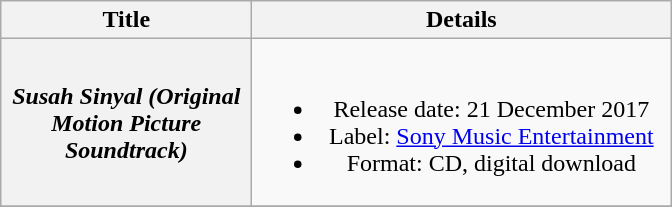<table class="wikitable plainrowheaders" style="text-align:center;">
<tr>
<th scope="col" style="width:10em;">Title</th>
<th scope="col" style="width:17em;">Details</th>
</tr>
<tr>
<th scope="row"><em>Susah Sinyal (Original Motion Picture Soundtrack)</em></th>
<td><br><ul><li>Release date: 21 December 2017</li><li>Label: <a href='#'>Sony Music Entertainment</a></li><li>Format: CD, digital download</li></ul></td>
</tr>
<tr>
</tr>
</table>
